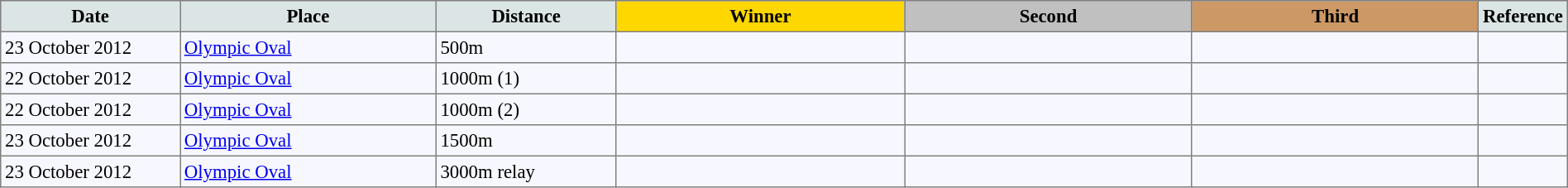<table bgcolor="#f7f8ff" cellpadding="3" cellspacing="0" border="1" style="font-size: 95%; border: gray solid 1px; border-collapse: collapse;">
<tr bgcolor="#CCCCCC">
<td align="center" bgcolor="#DCE5E5" width="150"><strong>Date</strong></td>
<td align="center" bgcolor="#DCE5E5" width="220"><strong>Place</strong></td>
<td align="center" bgcolor="#DCE5E5" width="150"><strong>Distance</strong></td>
<td align="center" bgcolor="gold" width="250"><strong>Winner</strong></td>
<td align="center" bgcolor="silver" width="250"><strong>Second</strong></td>
<td align="center" bgcolor="CC9966" width="250"><strong>Third</strong></td>
<td align="center" bgcolor="#DCE5E5" width="30"><strong>Reference</strong></td>
</tr>
<tr align="left">
<td>23 October 2012</td>
<td><a href='#'>Olympic Oval</a></td>
<td>500m</td>
<td></td>
<td></td>
<td></td>
<td></td>
</tr>
<tr align="left">
<td>22 October 2012</td>
<td><a href='#'>Olympic Oval</a></td>
<td>1000m (1)</td>
<td></td>
<td></td>
<td></td>
<td></td>
</tr>
<tr align="left">
<td>22 October 2012</td>
<td><a href='#'>Olympic Oval</a></td>
<td>1000m (2)</td>
<td></td>
<td></td>
<td></td>
<td></td>
</tr>
<tr align="left">
<td>23 October 2012</td>
<td><a href='#'>Olympic Oval</a></td>
<td>1500m</td>
<td></td>
<td></td>
<td></td>
<td></td>
</tr>
<tr align="left">
<td>23 October 2012</td>
<td><a href='#'>Olympic Oval</a></td>
<td>3000m relay</td>
<td></td>
<td></td>
<td></td>
<td></td>
</tr>
</table>
